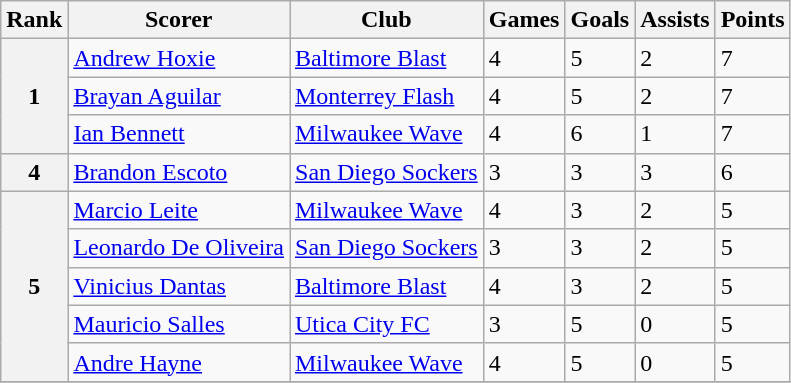<table class="wikitable">
<tr>
<th>Rank</th>
<th>Scorer</th>
<th>Club</th>
<th>Games</th>
<th>Goals</th>
<th>Assists</th>
<th>Points</th>
</tr>
<tr>
<th rowspan=3>1</th>
<td><a href='#'>Andrew Hoxie</a></td>
<td><a href='#'>Baltimore Blast</a></td>
<td>4</td>
<td>5</td>
<td>2</td>
<td>7</td>
</tr>
<tr>
<td><a href='#'>Brayan Aguilar</a></td>
<td><a href='#'>Monterrey Flash</a></td>
<td>4</td>
<td>5</td>
<td>2</td>
<td>7</td>
</tr>
<tr>
<td><a href='#'>Ian Bennett</a></td>
<td><a href='#'>Milwaukee Wave</a></td>
<td>4</td>
<td>6</td>
<td>1</td>
<td>7</td>
</tr>
<tr>
<th>4</th>
<td><a href='#'>Brandon Escoto</a></td>
<td><a href='#'>San Diego Sockers</a></td>
<td>3</td>
<td>3</td>
<td>3</td>
<td>6</td>
</tr>
<tr>
<th rowspan=5>5</th>
<td><a href='#'>Marcio Leite</a></td>
<td><a href='#'>Milwaukee Wave</a></td>
<td>4</td>
<td>3</td>
<td>2</td>
<td>5</td>
</tr>
<tr>
<td><a href='#'>Leonardo De Oliveira</a></td>
<td><a href='#'>San Diego Sockers</a></td>
<td>3</td>
<td>3</td>
<td>2</td>
<td>5</td>
</tr>
<tr>
<td><a href='#'>Vinicius Dantas</a></td>
<td><a href='#'>Baltimore Blast</a></td>
<td>4</td>
<td>3</td>
<td>2</td>
<td>5</td>
</tr>
<tr>
<td><a href='#'>Mauricio Salles</a></td>
<td><a href='#'>Utica City FC</a></td>
<td>3</td>
<td>5</td>
<td>0</td>
<td>5</td>
</tr>
<tr>
<td><a href='#'>Andre Hayne</a></td>
<td><a href='#'>Milwaukee Wave</a></td>
<td>4</td>
<td>5</td>
<td>0</td>
<td>5</td>
</tr>
<tr>
</tr>
</table>
